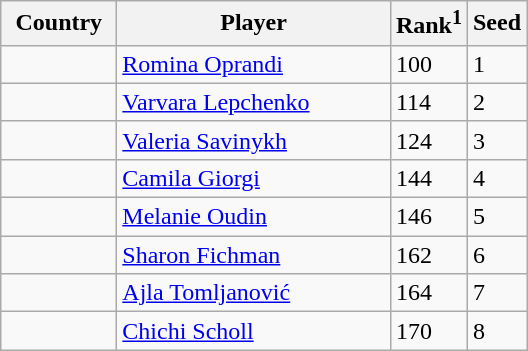<table class="sortable wikitable">
<tr>
<th width="70">Country</th>
<th width="175">Player</th>
<th>Rank<sup>1</sup></th>
<th>Seed</th>
</tr>
<tr>
<td></td>
<td><a href='#'>Romina Oprandi</a></td>
<td>100</td>
<td>1</td>
</tr>
<tr>
<td></td>
<td><a href='#'>Varvara Lepchenko</a></td>
<td>114</td>
<td>2</td>
</tr>
<tr>
<td></td>
<td><a href='#'>Valeria Savinykh</a></td>
<td>124</td>
<td>3</td>
</tr>
<tr>
<td></td>
<td><a href='#'>Camila Giorgi</a></td>
<td>144</td>
<td>4</td>
</tr>
<tr>
<td></td>
<td><a href='#'>Melanie Oudin</a></td>
<td>146</td>
<td>5</td>
</tr>
<tr>
<td></td>
<td><a href='#'>Sharon Fichman</a></td>
<td>162</td>
<td>6</td>
</tr>
<tr>
<td></td>
<td><a href='#'>Ajla Tomljanović</a></td>
<td>164</td>
<td>7</td>
</tr>
<tr>
<td></td>
<td><a href='#'>Chichi Scholl</a></td>
<td>170</td>
<td>8</td>
</tr>
</table>
